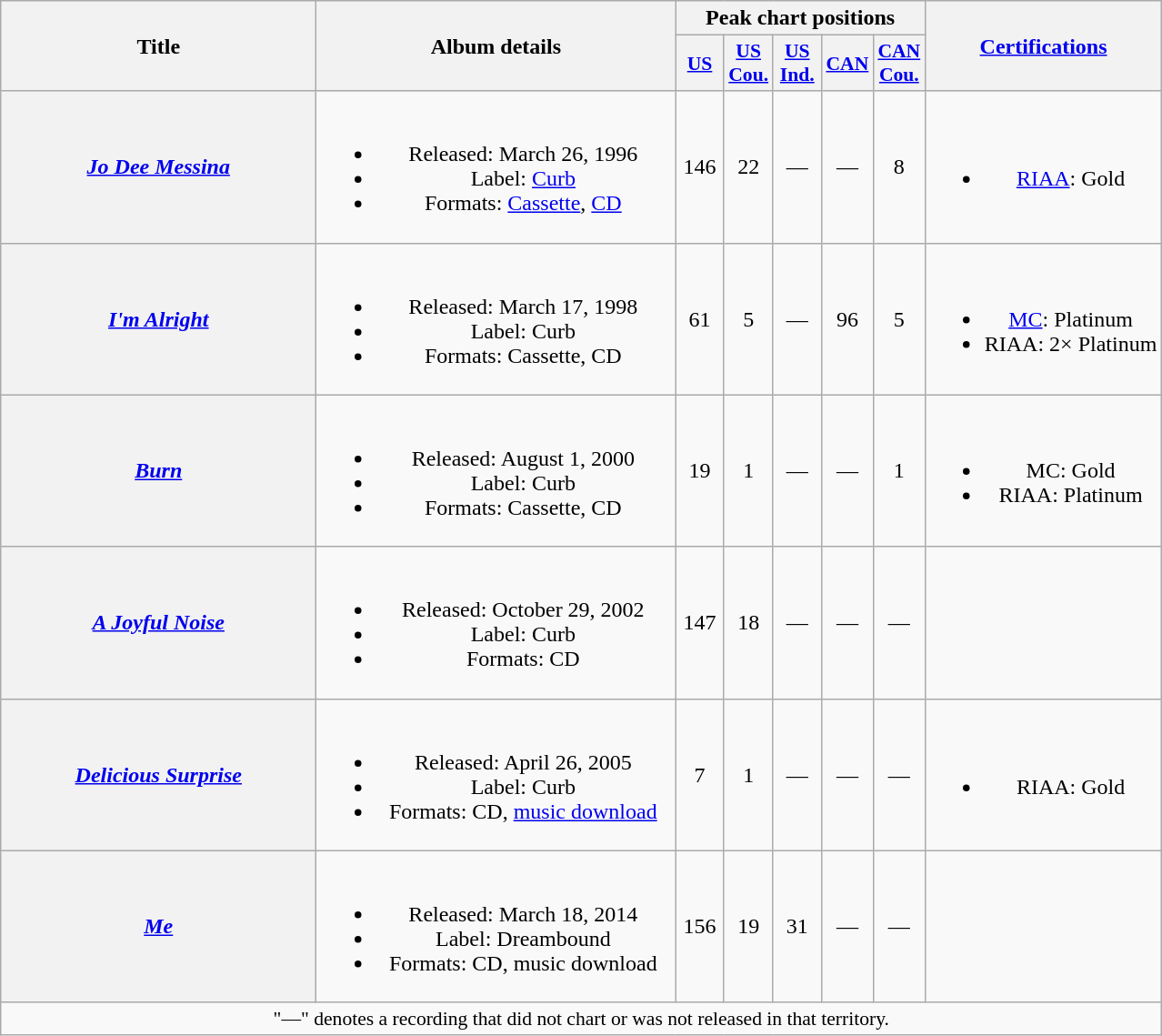<table class="wikitable plainrowheaders" style="text-align:center;" border="1">
<tr>
<th scope="col" rowspan="2" style="width:14em;">Title</th>
<th scope="col" rowspan="2" style="width:16em;">Album details</th>
<th scope="col" colspan="5">Peak chart positions</th>
<th scope="col" rowspan="2"><a href='#'>Certifications</a></th>
</tr>
<tr>
<th scope="col" style="width:2em;font-size:90%;"><a href='#'>US</a><br></th>
<th scope="col" style="width:2em;font-size:90%;"><a href='#'>US<br>Cou.</a><br></th>
<th scope="col" style="width:2em;font-size:90%;"><a href='#'>US<br>Ind.</a><br></th>
<th scope="col" style="width:2em;font-size:90%;"><a href='#'>CAN</a><br></th>
<th scope="col" style="width:2em;font-size:90%;"><a href='#'>CAN<br>Cou.</a><br></th>
</tr>
<tr>
<th scope="row"><em><a href='#'>Jo Dee Messina</a></em></th>
<td><br><ul><li>Released: March 26, 1996</li><li>Label: <a href='#'>Curb</a></li><li>Formats: <a href='#'>Cassette</a>, <a href='#'>CD</a></li></ul></td>
<td>146</td>
<td>22</td>
<td>—</td>
<td>—</td>
<td>8</td>
<td><br><ul><li><a href='#'>RIAA</a>: Gold</li></ul></td>
</tr>
<tr>
<th scope="row"><em><a href='#'>I'm Alright</a></em></th>
<td><br><ul><li>Released: March 17, 1998</li><li>Label: Curb</li><li>Formats: Cassette, CD</li></ul></td>
<td>61</td>
<td>5</td>
<td>—</td>
<td>96</td>
<td>5</td>
<td><br><ul><li><a href='#'>MC</a>: Platinum</li><li>RIAA: 2× Platinum</li></ul></td>
</tr>
<tr>
<th scope="row"><em><a href='#'>Burn</a></em></th>
<td><br><ul><li>Released: August 1, 2000</li><li>Label: Curb</li><li>Formats: Cassette, CD</li></ul></td>
<td>19</td>
<td>1</td>
<td>—</td>
<td>—</td>
<td>1</td>
<td><br><ul><li>MC: Gold</li><li>RIAA: Platinum</li></ul></td>
</tr>
<tr>
<th scope="row"><em><a href='#'>A Joyful Noise</a></em></th>
<td><br><ul><li>Released: October 29, 2002</li><li>Label: Curb</li><li>Formats: CD</li></ul></td>
<td>147</td>
<td>18</td>
<td>—</td>
<td>—</td>
<td>—</td>
<td></td>
</tr>
<tr>
<th scope="row"><em><a href='#'>Delicious Surprise</a></em></th>
<td><br><ul><li>Released: April 26, 2005</li><li>Label: Curb</li><li>Formats: CD, <a href='#'>music download</a></li></ul></td>
<td>7</td>
<td>1</td>
<td>—</td>
<td>—</td>
<td>—</td>
<td><br><ul><li>RIAA: Gold</li></ul></td>
</tr>
<tr>
<th scope="row"><em><a href='#'>Me</a></em></th>
<td><br><ul><li>Released: March 18, 2014</li><li>Label: Dreambound</li><li>Formats: CD, music download</li></ul></td>
<td>156</td>
<td>19</td>
<td>31</td>
<td>—</td>
<td>—</td>
<td></td>
</tr>
<tr>
<td colspan="8" style="font-size:90%">"—" denotes a recording that did not chart or was not released in that territory.</td>
</tr>
</table>
